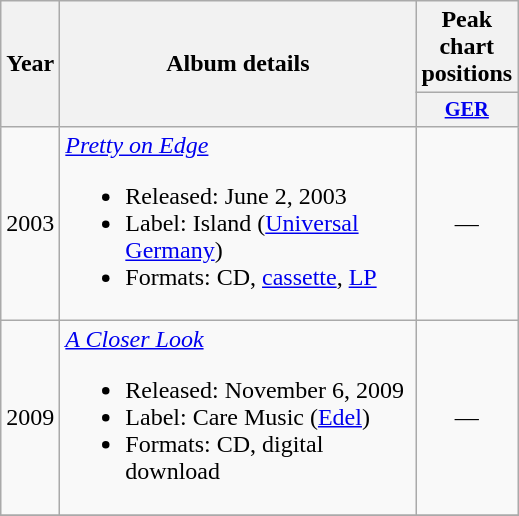<table class="wikitable" style=text-align:center;>
<tr>
<th rowspan="2">Year</th>
<th rowspan="2" width="230">Album details</th>
<th colspan="1">Peak chart positions</th>
</tr>
<tr>
<th style="width:3em;font-size:85%"><a href='#'>GER</a><br></th>
</tr>
<tr>
<td>2003</td>
<td align="left"><em><a href='#'>Pretty on Edge</a></em><br><ul><li>Released: June 2, 2003</li><li>Label: Island (<a href='#'>Universal Germany</a>)</li><li>Formats: CD, <a href='#'>cassette</a>, <a href='#'>LP</a></li></ul></td>
<td>—</td>
</tr>
<tr>
<td>2009</td>
<td align="left"><em><a href='#'>A Closer Look</a></em><br><ul><li>Released: November 6, 2009</li><li>Label: Care Music (<a href='#'>Edel</a>)</li><li>Formats: CD, digital download</li></ul></td>
<td>—</td>
</tr>
<tr>
</tr>
</table>
